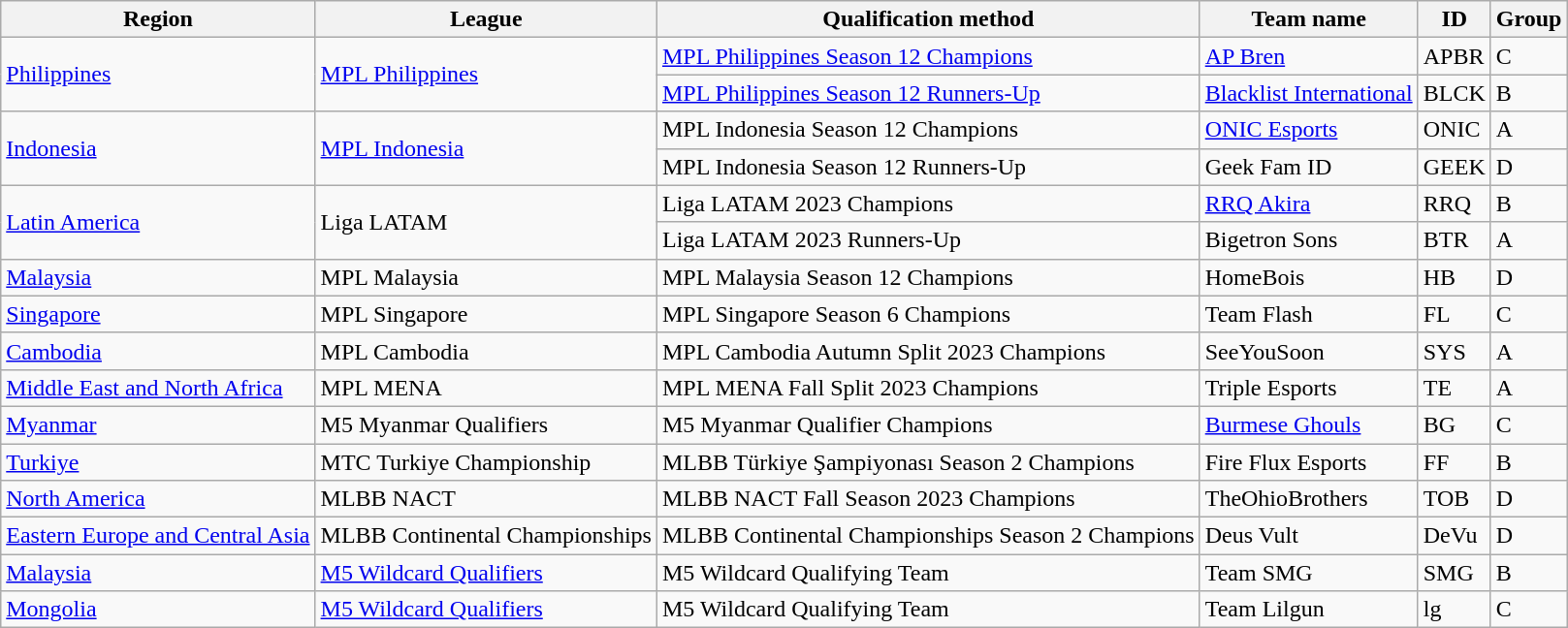<table class="wikitable sortable">
<tr>
<th>Region</th>
<th>League</th>
<th>Qualification method</th>
<th>Team name</th>
<th>ID</th>
<th>Group</th>
</tr>
<tr>
<td rowspan="2"><a href='#'>Philippines</a></td>
<td rowspan="2"><a href='#'>MPL Philippines</a></td>
<td><a href='#'>MPL Philippines Season 12 Champions</a></td>
<td> <a href='#'>AP Bren</a></td>
<td>APBR</td>
<td>C</td>
</tr>
<tr>
<td><a href='#'>MPL Philippines Season 12 Runners-Up</a></td>
<td> <a href='#'>Blacklist International</a></td>
<td>BLCK</td>
<td>B</td>
</tr>
<tr>
<td rowspan="2"><a href='#'>Indonesia</a></td>
<td rowspan="2"><a href='#'>MPL Indonesia</a></td>
<td>MPL Indonesia Season 12 Champions</td>
<td> <a href='#'>ONIC Esports</a></td>
<td>ONIC</td>
<td>A</td>
</tr>
<tr>
<td>MPL Indonesia Season 12 Runners-Up</td>
<td> Geek Fam ID</td>
<td>GEEK</td>
<td>D</td>
</tr>
<tr>
<td rowspan="2"><a href='#'>Latin America</a></td>
<td rowspan="2">Liga LATAM</td>
<td>Liga LATAM 2023 Champions</td>
<td> <a href='#'>RRQ Akira</a></td>
<td>RRQ</td>
<td>B</td>
</tr>
<tr>
<td>Liga LATAM 2023 Runners-Up</td>
<td> Bigetron Sons</td>
<td>BTR</td>
<td>A</td>
</tr>
<tr>
<td><a href='#'>Malaysia</a></td>
<td>MPL Malaysia</td>
<td>MPL Malaysia Season 12 Champions</td>
<td> HomeBois</td>
<td>HB</td>
<td>D</td>
</tr>
<tr>
<td><a href='#'>Singapore</a></td>
<td>MPL Singapore</td>
<td>MPL Singapore Season 6 Champions</td>
<td> Team Flash</td>
<td>FL</td>
<td>C</td>
</tr>
<tr>
<td><a href='#'>Cambodia</a></td>
<td>MPL Cambodia</td>
<td>MPL Cambodia Autumn Split 2023 Champions</td>
<td> SeeYouSoon</td>
<td>SYS</td>
<td>A</td>
</tr>
<tr>
<td><a href='#'>Middle East and North Africa</a></td>
<td>MPL MENA</td>
<td>MPL MENA Fall Split 2023 Champions</td>
<td> Triple Esports</td>
<td>TE</td>
<td>A</td>
</tr>
<tr>
<td><a href='#'>Myanmar</a></td>
<td>M5 Myanmar Qualifiers</td>
<td>M5 Myanmar Qualifier Champions</td>
<td> <a href='#'>Burmese Ghouls</a></td>
<td>BG</td>
<td>C</td>
</tr>
<tr>
<td><a href='#'>Turkiye</a></td>
<td>MTC Turkiye Championship</td>
<td>MLBB Türkiye Şampiyonası Season 2 Champions</td>
<td> Fire Flux Esports</td>
<td>FF</td>
<td>B</td>
</tr>
<tr>
<td><a href='#'>North America</a></td>
<td>MLBB NACT</td>
<td>MLBB NACT Fall Season 2023 Champions</td>
<td> TheOhioBrothers</td>
<td>TOB</td>
<td>D</td>
</tr>
<tr>
<td><a href='#'>Eastern Europe and Central Asia</a></td>
<td>MLBB Continental Championships</td>
<td>MLBB Continental Championships Season 2 Champions</td>
<td> Deus Vult</td>
<td>DeVu</td>
<td>D</td>
</tr>
<tr>
<td><a href='#'>Malaysia</a></td>
<td><a href='#'>M5 Wildcard Qualifiers</a></td>
<td>M5 Wildcard Qualifying Team</td>
<td> Team SMG</td>
<td>SMG</td>
<td>B</td>
</tr>
<tr>
<td><a href='#'>Mongolia</a></td>
<td><a href='#'>M5 Wildcard Qualifiers</a></td>
<td>M5 Wildcard Qualifying Team</td>
<td> Team Lilgun</td>
<td>lg</td>
<td>C</td>
</tr>
</table>
